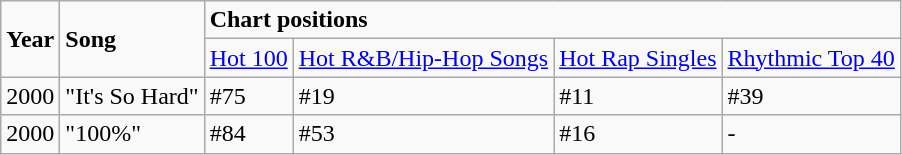<table class="wikitable">
<tr>
<td rowspan="2"><strong>Year</strong></td>
<td rowspan="2"><strong>Song</strong></td>
<td colspan="4"><strong>Chart positions</strong></td>
</tr>
<tr>
<td><a href='#'>Hot 100</a></td>
<td><a href='#'>Hot R&B/Hip-Hop Songs</a></td>
<td><a href='#'>Hot Rap Singles</a></td>
<td><a href='#'>Rhythmic Top 40</a></td>
</tr>
<tr>
<td>2000</td>
<td>"It's So Hard"</td>
<td>#75</td>
<td>#19</td>
<td>#11</td>
<td>#39</td>
</tr>
<tr>
<td>2000</td>
<td>"100%"</td>
<td>#84</td>
<td>#53</td>
<td>#16</td>
<td>-</td>
</tr>
</table>
